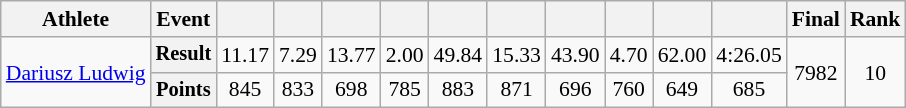<table class="wikitable" style="font-size:90%">
<tr>
<th>Athlete</th>
<th>Event</th>
<th></th>
<th></th>
<th></th>
<th></th>
<th></th>
<th></th>
<th></th>
<th></th>
<th></th>
<th></th>
<th>Final</th>
<th>Rank</th>
</tr>
<tr style=text-align:center>
<td rowspan=2 style=text-align:left><a href='#'>Dariusz Ludwig</a></td>
<th style="font-size:95%">Result</th>
<td>11.17</td>
<td>7.29</td>
<td>13.77</td>
<td>2.00</td>
<td>49.84</td>
<td>15.33</td>
<td>43.90</td>
<td>4.70</td>
<td>62.00</td>
<td>4:26.05</td>
<td rowspan=2>7982</td>
<td rowspan=2>10</td>
</tr>
<tr style=text-align:center>
<th style="font-size:95%">Points</th>
<td>845</td>
<td>833</td>
<td>698</td>
<td>785</td>
<td>883</td>
<td>871</td>
<td>696</td>
<td>760</td>
<td>649</td>
<td>685</td>
</tr>
</table>
